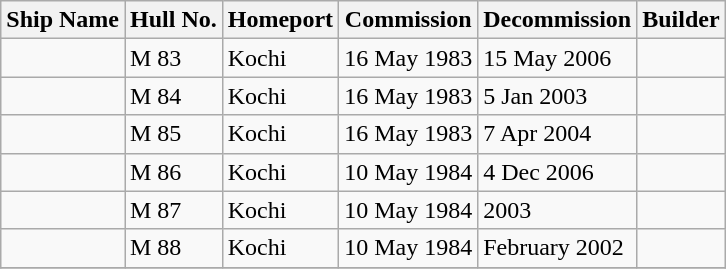<table class="sortable wikitable">
<tr>
<th>Ship Name</th>
<th>Hull No.</th>
<th>Homeport</th>
<th>Commission</th>
<th>Decommission</th>
<th>Builder</th>
</tr>
<tr>
<td></td>
<td>M 83</td>
<td>Kochi</td>
<td>16 May 1983</td>
<td>15 May 2006</td>
<td></td>
</tr>
<tr>
<td></td>
<td>M 84</td>
<td>Kochi</td>
<td>16 May 1983</td>
<td>5 Jan 2003</td>
<td></td>
</tr>
<tr>
<td></td>
<td>M 85</td>
<td>Kochi</td>
<td>16 May 1983</td>
<td>7 Apr 2004</td>
<td></td>
</tr>
<tr>
<td></td>
<td>M 86</td>
<td>Kochi</td>
<td>10 May 1984</td>
<td>4 Dec 2006</td>
<td></td>
</tr>
<tr>
<td></td>
<td>M 87</td>
<td>Kochi</td>
<td>10 May 1984</td>
<td>2003</td>
<td></td>
</tr>
<tr>
<td></td>
<td>M 88</td>
<td>Kochi</td>
<td>10 May 1984</td>
<td>February 2002</td>
<td></td>
</tr>
<tr>
</tr>
</table>
